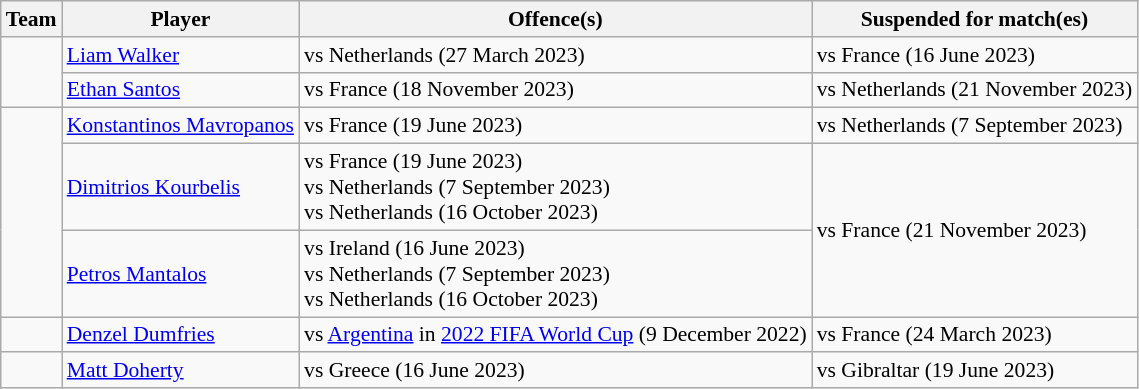<table class="wikitable" style="font-size:90%">
<tr>
<th>Team</th>
<th>Player</th>
<th>Offence(s)</th>
<th>Suspended for match(es)</th>
</tr>
<tr>
<td rowspan="2"></td>
<td><a href='#'>Liam Walker</a></td>
<td> vs Netherlands (27 March 2023)</td>
<td>vs France (16 June 2023)</td>
</tr>
<tr>
<td><a href='#'>Ethan Santos</a></td>
<td> vs France (18 November 2023)</td>
<td>vs Netherlands (21 November 2023)</td>
</tr>
<tr>
<td rowspan="3"></td>
<td><a href='#'>Konstantinos Mavropanos</a></td>
<td> vs France (19 June 2023)</td>
<td>vs Netherlands (7 September 2023)</td>
</tr>
<tr>
<td><a href='#'>Dimitrios Kourbelis</a></td>
<td> vs France (19 June 2023)<br> vs Netherlands (7 September 2023)<br> vs Netherlands (16 October 2023)</td>
<td rowspan="2">vs France (21 November 2023)</td>
</tr>
<tr>
<td><a href='#'>Petros Mantalos</a></td>
<td> vs Ireland (16 June 2023)<br> vs Netherlands (7 September 2023)<br> vs Netherlands (16 October 2023)</td>
</tr>
<tr>
<td></td>
<td><a href='#'>Denzel Dumfries</a></td>
<td> vs <a href='#'>Argentina</a> in <a href='#'>2022 FIFA World Cup</a> (9 December 2022)</td>
<td>vs France (24 March 2023)</td>
</tr>
<tr>
<td></td>
<td><a href='#'>Matt Doherty</a></td>
<td> vs Greece (16 June 2023)</td>
<td>vs Gibraltar (19 June 2023)</td>
</tr>
</table>
